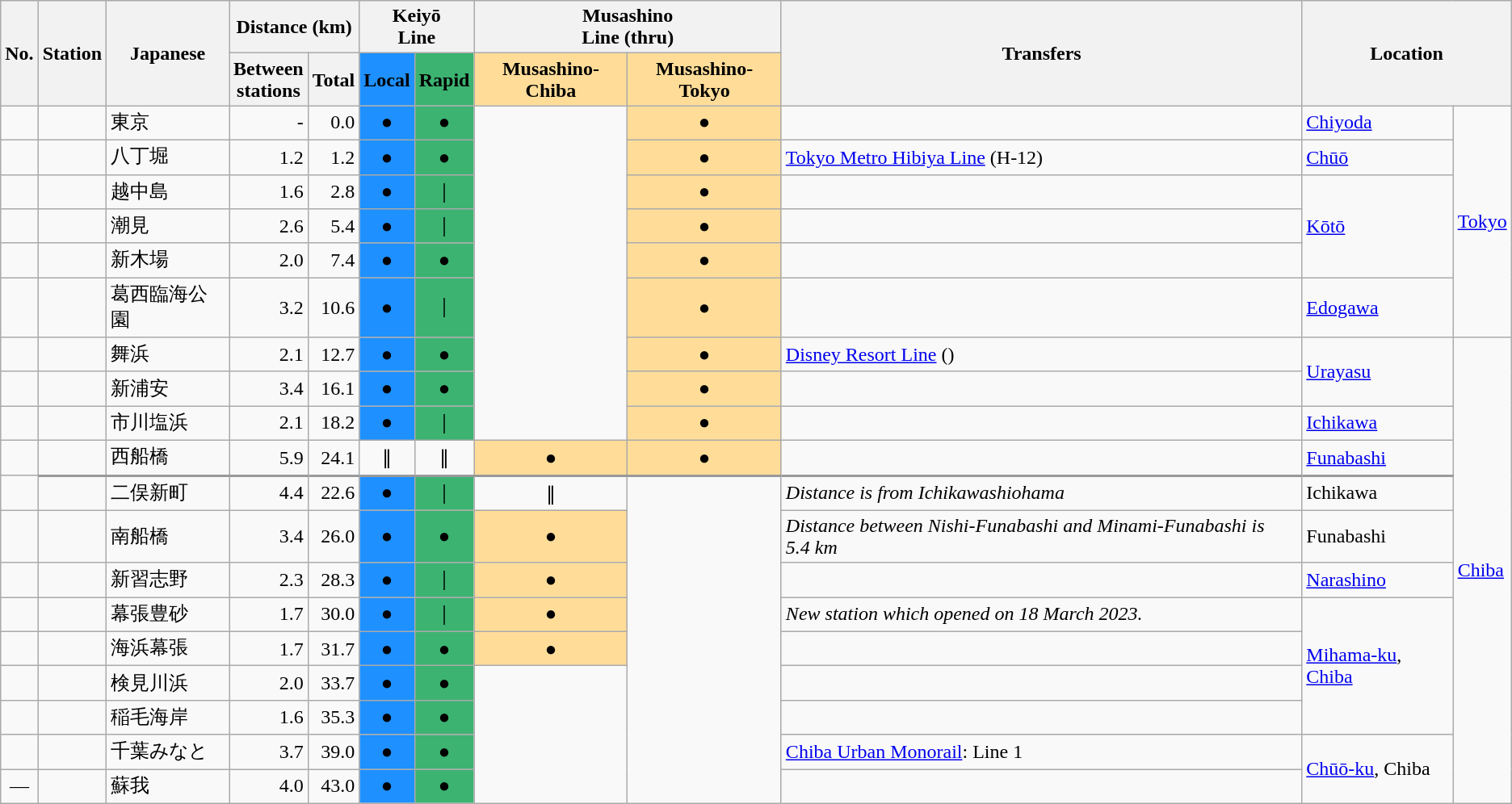<table class="wikitable">
<tr>
<th rowspan="2">No.</th>
<th rowspan="2">Station</th>
<th rowspan="2">Japanese</th>
<th colspan="2">Distance (km)</th>
<th colspan="2">Keiyō<br>Line</th>
<th colspan="2">Musashino<br>Line (thru)</th>
<th rowspan="2">Transfers</th>
<th rowspan="2" colspan="2">Location</th>
</tr>
<tr>
<th>Between<br>stations</th>
<th>Total</th>
<th style="background:DodgerBlue;">Local</th>
<th style="background:MediumSeaGreen;">Rapid</th>
<th style="background:#fd9;">Musashino-Chiba</th>
<th style="background:#fd9;">Musashino-Tokyo</th>
</tr>
<tr>
<td align="center"></td>
<td></td>
<td>東京</td>
<td style="text-align:right;">-</td>
<td style="text-align:right;">0.0</td>
<td style="background:DodgerBlue; text-align:center;">●</td>
<td style="background:MediumSeaGreen; text-align:center;">●</td>
<td rowspan="9"> </td>
<td style="background:#fd9; text-align:center;">●</td>
<td style="white-space:nowrap;"></td>
<td style="white-space:nowrap;"><a href='#'>Chiyoda</a></td>
<td rowspan="6"><a href='#'>Tokyo</a></td>
</tr>
<tr>
<td align="center"></td>
<td></td>
<td>八丁堀</td>
<td style="text-align:right;">1.2</td>
<td style="text-align:right;">1.2</td>
<td style="background:DodgerBlue; text-align:center;">●</td>
<td style="background:MediumSeaGreen; text-align:center;">●</td>
<td style="background:#fd9; text-align:center;">●</td>
<td> <a href='#'>Tokyo Metro Hibiya Line</a> (H-12)</td>
<td><a href='#'>Chūō</a></td>
</tr>
<tr>
<td align="center"></td>
<td></td>
<td>越中島</td>
<td style="text-align:right;">1.6</td>
<td style="text-align:right;">2.8</td>
<td style="background:DodgerBlue; text-align:center;">●</td>
<td style="background:MediumSeaGreen; text-align:center;">｜</td>
<td style="background:#fd9; text-align:center;">●</td>
<td> </td>
<td rowspan="3"><a href='#'>Kōtō</a></td>
</tr>
<tr>
<td align="center"></td>
<td></td>
<td>潮見</td>
<td style="text-align:right;">2.6</td>
<td style="text-align:right;">5.4</td>
<td style="background:DodgerBlue; text-align:center;">●</td>
<td style="background:MediumSeaGreen; text-align:center;">｜</td>
<td style="background:#fd9; text-align:center;">●</td>
<td> </td>
</tr>
<tr>
<td align="center"></td>
<td></td>
<td>新木場</td>
<td style="text-align:right;">2.0</td>
<td style="text-align:right;">7.4</td>
<td style="background:DodgerBlue; text-align:center;">●</td>
<td style="background:MediumSeaGreen; text-align:center;">●</td>
<td style="background:#fd9; text-align:center;">●</td>
<td></td>
</tr>
<tr>
<td align="center"></td>
<td></td>
<td>葛西臨海公園</td>
<td style="text-align:right;">3.2</td>
<td style="text-align:right;">10.6</td>
<td style="background:DodgerBlue; text-align:center;">●</td>
<td style="background:MediumSeaGreen; text-align:center;">｜</td>
<td style="background:#fd9; text-align:center;">●</td>
<td> </td>
<td><a href='#'>Edogawa</a></td>
</tr>
<tr>
<td align="center"></td>
<td></td>
<td>舞浜</td>
<td style="text-align:right;">2.1</td>
<td style="text-align:right;">12.7</td>
<td style="background:DodgerBlue; text-align:center;">●</td>
<td style="background:MediumSeaGreen; text-align:center;">●</td>
<td style="background:#fd9; text-align:center;">●</td>
<td><a href='#'>Disney Resort Line</a> ()</td>
<td rowspan="2"><a href='#'>Urayasu</a></td>
<td rowspan="13"><a href='#'>Chiba</a></td>
</tr>
<tr>
<td align="center"></td>
<td></td>
<td>新浦安</td>
<td style="text-align:right;">3.4</td>
<td style="text-align:right;">16.1</td>
<td style="background:DodgerBlue; text-align:center;">●</td>
<td style="background:MediumSeaGreen; text-align:center;">●</td>
<td style="background:#fd9; text-align:center;">●</td>
<td> </td>
</tr>
<tr>
<td align="center"></td>
<td></td>
<td>市川塩浜</td>
<td style="text-align:right;">2.1</td>
<td style="text-align:right;">18.2</td>
<td style="background:DodgerBlue; text-align:center;">●</td>
<td style="background:MediumSeaGreen; text-align:center;">｜</td>
<td style="background:#fd9; text-align:center;">●</td>
<td> </td>
<td><a href='#'>Ichikawa</a></td>
</tr>
<tr>
<td align="center"></td>
<td style="border-bottom:2px solid #999;"></td>
<td style="border-bottom:2px solid #999;">西船橋</td>
<td style="text-align:right; border-bottom:2px solid #999;">5.9</td>
<td style="text-align:right; border-bottom:2px solid #999;">24.1</td>
<td style="text-align:center; border-bottom:2px solid #999;">∥<br></td>
<td style="text-align:center; border-bottom:2px solid #999;">∥</td>
<td style="background:#fd9; text-align:center; border-bottom:2px solid #999;">●</td>
<td style="background:#fd9; text-align:center; border-bottom:2px solid #999;">●</td>
<td style="border-bottom:2px solid #999;"></td>
<td style="border-bottom:2px solid #999;"><a href='#'>Funabashi</a></td>
</tr>
<tr>
<td align="center"></td>
<td></td>
<td>二俣新町</td>
<td style="text-align:right;">4.4</td>
<td style="text-align:right;">22.6</td>
<td style="background:DodgerBlue; text-align:center;">●</td>
<td style="background:MediumSeaGreen; text-align:center;">｜</td>
<td style="text-align:center;">∥<br></td>
<td style="text-align:center;" rowspan="9"></td>
<td><em>Distance is from Ichikawashiohama</em></td>
<td>Ichikawa</td>
</tr>
<tr>
<td align="center"></td>
<td></td>
<td>南船橋</td>
<td style="text-align:right;">3.4</td>
<td style="text-align:right;">26.0</td>
<td style="background:DodgerBlue; text-align:center;">●</td>
<td style="background:MediumSeaGreen; text-align:center;">●</td>
<td style="background:#fd9; text-align:center;">●</td>
<td><em>Distance between Nishi-Funabashi and Minami-Funabashi is 5.4 km</em></td>
<td>Funabashi</td>
</tr>
<tr>
<td align="center"></td>
<td></td>
<td>新習志野</td>
<td style="text-align:right;">2.3</td>
<td style="text-align:right;">28.3</td>
<td style="background:DodgerBlue; text-align:center;">●</td>
<td style="background:MediumSeaGreen; text-align:center;">｜</td>
<td style="background:#fd9; text-align:center;">●</td>
<td> </td>
<td><a href='#'>Narashino</a></td>
</tr>
<tr>
<td align="center"></td>
<td></td>
<td>幕張豊砂</td>
<td style="text-align:right;">1.7</td>
<td style="text-align:right;">30.0</td>
<td style="background:DodgerBlue; text-align:center;">●</td>
<td style="background:MediumSeaGreen; text-align:center;">｜</td>
<td style="background:#fd9; text-align:center;">●</td>
<td><em>New station which opened on 18 March 2023.</em></td>
<td rowspan="4"><a href='#'>Mihama-ku</a>, <a href='#'>Chiba</a></td>
</tr>
<tr>
<td align="center"></td>
<td></td>
<td>海浜幕張</td>
<td style="text-align:right;">1.7</td>
<td style="text-align:right;">31.7</td>
<td style="background:DodgerBlue; text-align:center;">●</td>
<td style="background:MediumSeaGreen; text-align:center;">●</td>
<td style="background:#fd9; text-align:center;">●</td>
<td> </td>
</tr>
<tr>
<td align="center"></td>
<td></td>
<td>検見川浜</td>
<td style="text-align:right;">2.0</td>
<td style="text-align:right;">33.7</td>
<td style="background:DodgerBlue; text-align:center;">●</td>
<td style="background:MediumSeaGreen; text-align:center;">●</td>
<td rowspan="4"> </td>
</tr>
<tr>
<td align="center"></td>
<td></td>
<td>稲毛海岸</td>
<td style="text-align:right;">1.6</td>
<td style="text-align:right;">35.3</td>
<td style="background:DodgerBlue; text-align:center;">●</td>
<td style="background:MediumSeaGreen; text-align:center;">●</td>
<td> </td>
</tr>
<tr>
<td align="center"></td>
<td></td>
<td>千葉みなと</td>
<td style="text-align:right;">3.7</td>
<td style="text-align:right;">39.0</td>
<td style="background:DodgerBlue; text-align:center;">●</td>
<td style="background:MediumSeaGreen; text-align:center;">●</td>
<td><a href='#'>Chiba Urban Monorail</a>: Line 1</td>
<td rowspan="2"><a href='#'>Chūō-ku</a>, Chiba</td>
</tr>
<tr>
<td align="center">—</td>
<td></td>
<td>蘇我</td>
<td style="text-align:right;">4.0</td>
<td style="text-align:right;">43.0</td>
<td style="background:DodgerBlue; text-align:center;">●</td>
<td style="background:MediumSeaGreen; text-align:center;">●</td>
<td></td>
</tr>
</table>
